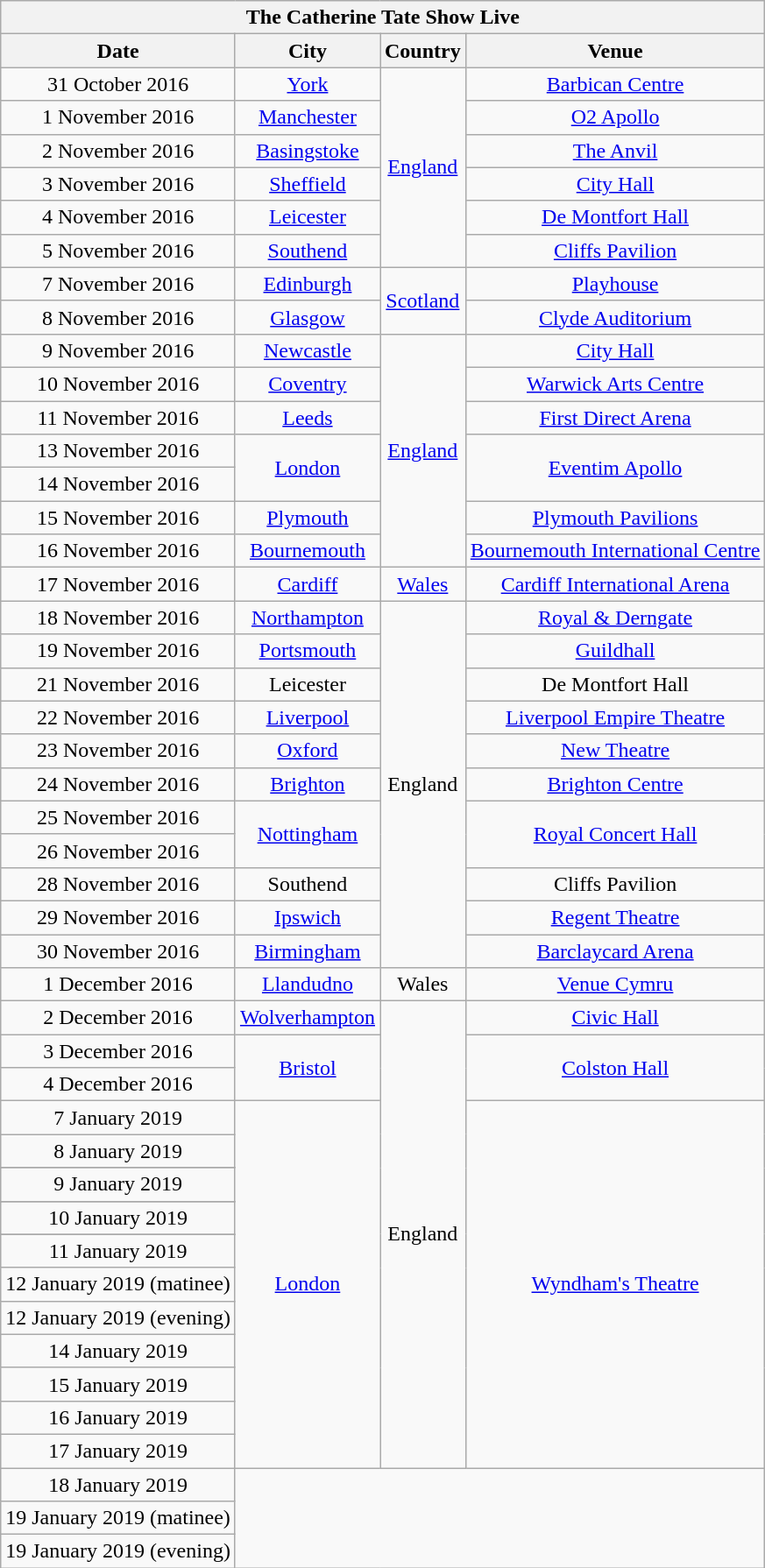<table class="wikitable collapsible collapsed" style="text-align:center;">
<tr>
<th colspan=4>The Catherine Tate Show Live</th>
</tr>
<tr>
<th>Date</th>
<th>City</th>
<th>Country</th>
<th>Venue</th>
</tr>
<tr>
<td>31 October 2016</td>
<td><a href='#'>York</a></td>
<td rowspan="6"><a href='#'>England</a></td>
<td><a href='#'>Barbican Centre</a></td>
</tr>
<tr>
<td>1 November 2016</td>
<td><a href='#'>Manchester</a></td>
<td><a href='#'>O2 Apollo</a></td>
</tr>
<tr>
<td>2 November 2016</td>
<td><a href='#'>Basingstoke</a></td>
<td><a href='#'>The Anvil</a></td>
</tr>
<tr>
<td>3 November 2016</td>
<td><a href='#'>Sheffield</a></td>
<td><a href='#'>City Hall</a></td>
</tr>
<tr>
<td>4 November 2016</td>
<td><a href='#'>Leicester</a></td>
<td><a href='#'>De Montfort Hall</a></td>
</tr>
<tr>
<td>5 November 2016</td>
<td><a href='#'>Southend</a></td>
<td><a href='#'>Cliffs Pavilion</a></td>
</tr>
<tr>
<td>7 November 2016</td>
<td><a href='#'>Edinburgh</a></td>
<td rowspan="2"><a href='#'>Scotland</a></td>
<td><a href='#'>Playhouse</a></td>
</tr>
<tr>
<td>8 November 2016</td>
<td><a href='#'>Glasgow</a></td>
<td><a href='#'>Clyde Auditorium</a></td>
</tr>
<tr>
<td>9 November 2016</td>
<td><a href='#'>Newcastle</a></td>
<td rowspan="7"><a href='#'>England</a></td>
<td><a href='#'>City Hall</a></td>
</tr>
<tr>
<td>10 November 2016</td>
<td><a href='#'>Coventry</a></td>
<td><a href='#'>Warwick Arts Centre</a></td>
</tr>
<tr>
<td>11 November 2016</td>
<td><a href='#'>Leeds</a></td>
<td><a href='#'>First Direct Arena</a></td>
</tr>
<tr>
<td>13 November 2016</td>
<td rowspan="2"><a href='#'>London</a></td>
<td rowspan="2"><a href='#'>Eventim Apollo</a></td>
</tr>
<tr>
<td>14 November 2016</td>
</tr>
<tr>
<td>15 November 2016</td>
<td><a href='#'>Plymouth</a></td>
<td><a href='#'>Plymouth Pavilions</a></td>
</tr>
<tr>
<td>16 November 2016</td>
<td><a href='#'>Bournemouth</a></td>
<td><a href='#'>Bournemouth International Centre</a></td>
</tr>
<tr>
<td>17 November 2016</td>
<td><a href='#'>Cardiff</a></td>
<td><a href='#'>Wales</a></td>
<td><a href='#'>Cardiff International Arena</a></td>
</tr>
<tr>
<td>18 November 2016</td>
<td><a href='#'>Northampton</a></td>
<td rowspan="11">England</td>
<td><a href='#'>Royal & Derngate</a></td>
</tr>
<tr>
<td>19 November 2016</td>
<td><a href='#'>Portsmouth</a></td>
<td><a href='#'>Guildhall</a></td>
</tr>
<tr>
<td>21 November 2016</td>
<td>Leicester</td>
<td>De Montfort Hall</td>
</tr>
<tr>
<td>22 November 2016</td>
<td><a href='#'>Liverpool</a></td>
<td><a href='#'>Liverpool Empire Theatre</a></td>
</tr>
<tr>
<td>23 November 2016</td>
<td><a href='#'>Oxford</a></td>
<td><a href='#'>New Theatre</a></td>
</tr>
<tr>
<td>24 November 2016</td>
<td><a href='#'>Brighton</a></td>
<td><a href='#'>Brighton Centre</a></td>
</tr>
<tr>
<td>25 November 2016</td>
<td rowspan="2"><a href='#'>Nottingham</a></td>
<td rowspan="2"><a href='#'>Royal Concert Hall</a></td>
</tr>
<tr>
<td>26 November 2016</td>
</tr>
<tr>
<td>28 November 2016</td>
<td>Southend</td>
<td>Cliffs Pavilion</td>
</tr>
<tr>
<td>29 November 2016</td>
<td><a href='#'>Ipswich</a></td>
<td><a href='#'>Regent Theatre</a></td>
</tr>
<tr>
<td>30 November 2016</td>
<td><a href='#'>Birmingham</a></td>
<td><a href='#'>Barclaycard Arena</a></td>
</tr>
<tr>
<td>1 December 2016</td>
<td><a href='#'>Llandudno</a></td>
<td>Wales</td>
<td><a href='#'>Venue Cymru</a></td>
</tr>
<tr>
<td>2 December 2016</td>
<td><a href='#'>Wolverhampton</a></td>
<td rowspan="17">England</td>
<td><a href='#'>Civic Hall</a></td>
</tr>
<tr>
<td>3 December 2016</td>
<td rowspan="2"><a href='#'>Bristol</a></td>
<td rowspan="2"><a href='#'>Colston Hall</a></td>
</tr>
<tr>
<td>4 December 2016</td>
</tr>
<tr>
<td>7 January 2019</td>
<td rowspan="14"><a href='#'>London</a></td>
<td rowspan="14"><a href='#'>Wyndham's Theatre</a></td>
</tr>
<tr>
<td>8 January 2019</td>
</tr>
<tr>
</tr>
<tr>
<td>9 January 2019</td>
</tr>
<tr>
</tr>
<tr>
<td>10 January 2019</td>
</tr>
<tr>
</tr>
<tr>
<td>11 January 2019</td>
</tr>
<tr>
<td>12 January 2019 (matinee)</td>
</tr>
<tr>
<td>12 January 2019 (evening)</td>
</tr>
<tr>
<td>14 January 2019</td>
</tr>
<tr>
<td>15 January 2019</td>
</tr>
<tr>
<td>16 January 2019</td>
</tr>
<tr>
<td>17 January 2019</td>
</tr>
<tr>
<td>18 January 2019</td>
</tr>
<tr>
<td>19 January 2019 (matinee)</td>
</tr>
<tr>
<td>19 January 2019 (evening)</td>
</tr>
</table>
